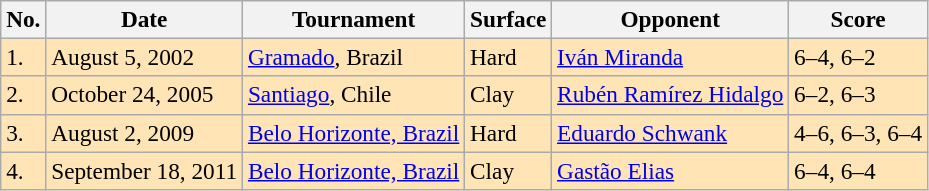<table class="sortable wikitable" style=font-size:97%>
<tr>
<th>No.</th>
<th>Date</th>
<th>Tournament</th>
<th>Surface</th>
<th>Opponent</th>
<th>Score</th>
</tr>
<tr bgcolor=moccasin>
<td>1.</td>
<td>August 5, 2002</td>
<td><a href='#'>Gramado</a>, Brazil</td>
<td>Hard</td>
<td> <a href='#'>Iván Miranda</a></td>
<td>6–4, 6–2</td>
</tr>
<tr bgcolor=moccasin>
<td>2.</td>
<td>October 24, 2005</td>
<td><a href='#'>Santiago</a>, Chile</td>
<td>Clay</td>
<td> <a href='#'>Rubén Ramírez Hidalgo</a></td>
<td>6–2, 6–3</td>
</tr>
<tr bgcolor=moccasin>
<td>3.</td>
<td>August 2, 2009</td>
<td><a href='#'>Belo Horizonte, Brazil</a></td>
<td>Hard</td>
<td> <a href='#'>Eduardo Schwank</a></td>
<td>4–6, 6–3, 6–4</td>
</tr>
<tr bgcolor=moccasin>
<td>4.</td>
<td>September 18, 2011</td>
<td><a href='#'>Belo Horizonte, Brazil</a></td>
<td>Clay</td>
<td> <a href='#'>Gastão Elias</a></td>
<td>6–4, 6–4</td>
</tr>
</table>
